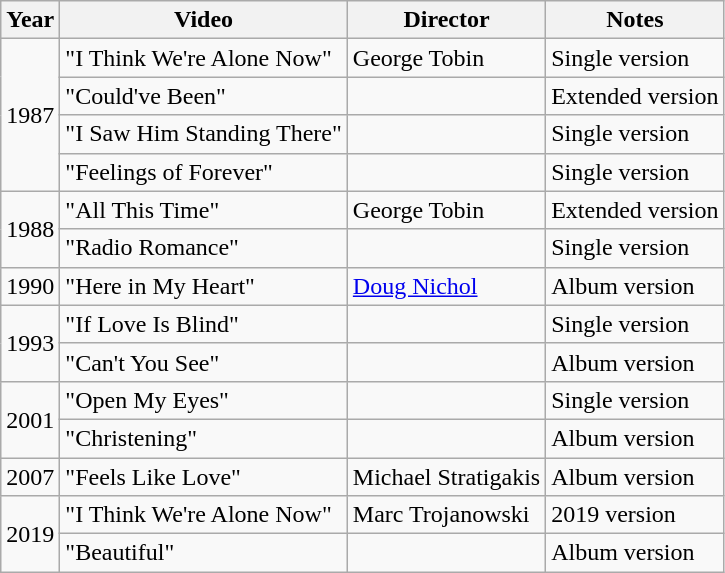<table class="wikitable">
<tr>
<th>Year</th>
<th>Video</th>
<th>Director</th>
<th>Notes</th>
</tr>
<tr>
<td rowspan="4">1987</td>
<td>"I Think We're Alone Now"</td>
<td>George Tobin</td>
<td>Single version</td>
</tr>
<tr>
<td>"Could've Been"</td>
<td></td>
<td>Extended version</td>
</tr>
<tr>
<td>"I Saw Him Standing There"</td>
<td></td>
<td>Single version</td>
</tr>
<tr>
<td>"Feelings of Forever"</td>
<td></td>
<td>Single version</td>
</tr>
<tr>
<td rowspan="2">1988</td>
<td>"All This Time"</td>
<td>George Tobin</td>
<td>Extended version</td>
</tr>
<tr>
<td>"Radio Romance"</td>
<td></td>
<td>Single version</td>
</tr>
<tr>
<td>1990</td>
<td>"Here in My Heart"</td>
<td><a href='#'>Doug Nichol</a></td>
<td>Album version</td>
</tr>
<tr>
<td rowspan="2">1993</td>
<td align="left">"If Love Is Blind"</td>
<td></td>
<td>Single version</td>
</tr>
<tr>
<td align="left">"Can't You See"</td>
<td></td>
<td>Album version</td>
</tr>
<tr>
<td rowspan="2">2001</td>
<td>"Open My Eyes"</td>
<td></td>
<td>Single version</td>
</tr>
<tr>
<td>"Christening"</td>
<td></td>
<td>Album version</td>
</tr>
<tr>
<td>2007</td>
<td>"Feels Like Love"</td>
<td>Michael Stratigakis</td>
<td>Album version</td>
</tr>
<tr>
<td rowspan="2">2019</td>
<td>"I Think We're Alone Now"</td>
<td>Marc Trojanowski</td>
<td>2019 version</td>
</tr>
<tr>
<td>"Beautiful"</td>
<td></td>
<td>Album version</td>
</tr>
</table>
